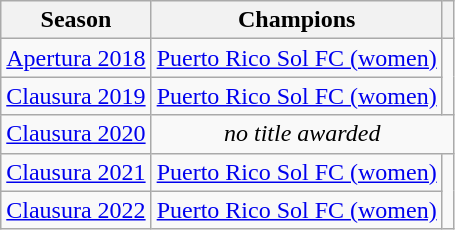<table class="wikitable" style="text-align: center;">
<tr>
<th>Season</th>
<th>Champions</th>
<th></th>
</tr>
<tr>
<td><a href='#'>Apertura 2018</a></td>
<td><a href='#'>Puerto Rico Sol FC (women)</a></td>
</tr>
<tr>
<td><a href='#'>Clausura 2019</a></td>
<td><a href='#'>Puerto Rico Sol FC (women)</a></td>
</tr>
<tr>
<td><a href='#'>Clausura 2020</a></td>
<td colspan=3><em>no title awarded</em></td>
</tr>
<tr>
<td><a href='#'>Clausura 2021</a></td>
<td><a href='#'>Puerto Rico Sol FC (women)</a></td>
</tr>
<tr>
<td><a href='#'>Clausura 2022</a></td>
<td><a href='#'>Puerto Rico Sol FC (women)</a></td>
</tr>
</table>
